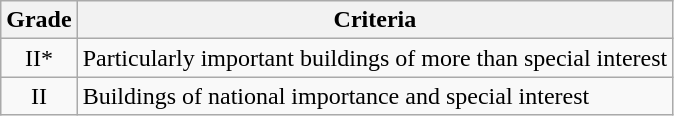<table class="wikitable">
<tr>
<th>Grade</th>
<th>Criteria</th>
</tr>
<tr>
<td align="center" >II*</td>
<td>Particularly important buildings of more than special interest</td>
</tr>
<tr>
<td align="center" >II</td>
<td>Buildings of national importance and special interest</td>
</tr>
</table>
